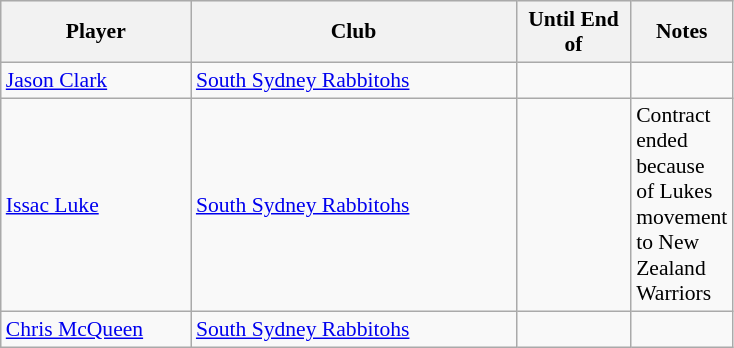<table class="wikitable" style="font-size:90%">
<tr bgcolor="#efefef">
<th width="120">Player</th>
<th width="210">Club</th>
<th width="70">Until End of</th>
<th width="40">Notes</th>
</tr>
<tr>
<td><a href='#'>Jason Clark</a></td>
<td> <a href='#'>South Sydney Rabbitohs</a></td>
<td></td>
<td></td>
</tr>
<tr>
<td><a href='#'>Issac Luke</a></td>
<td> <a href='#'>South Sydney Rabbitohs</a></td>
<td></td>
<td>Contract ended because of Lukes movement to New Zealand Warriors </td>
</tr>
<tr>
<td><a href='#'>Chris McQueen</a></td>
<td> <a href='#'>South Sydney Rabbitohs</a></td>
<td></td>
<td></td>
</tr>
</table>
